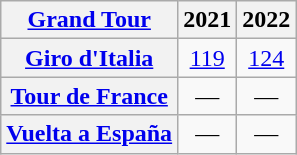<table class="wikitable plainrowheaders">
<tr>
<th scope="col"><a href='#'>Grand Tour</a></th>
<th scope="col">2021</th>
<th scope="col">2022</th>
</tr>
<tr style="text-align:center;">
<th scope="row"> <a href='#'>Giro d'Italia</a></th>
<td><a href='#'>119</a></td>
<td><a href='#'>124</a></td>
</tr>
<tr style="text-align:center;">
<th scope="row"> <a href='#'>Tour de France</a></th>
<td>—</td>
<td>—</td>
</tr>
<tr style="text-align:center;">
<th scope="row"> <a href='#'>Vuelta a España</a></th>
<td>—</td>
<td>—</td>
</tr>
</table>
